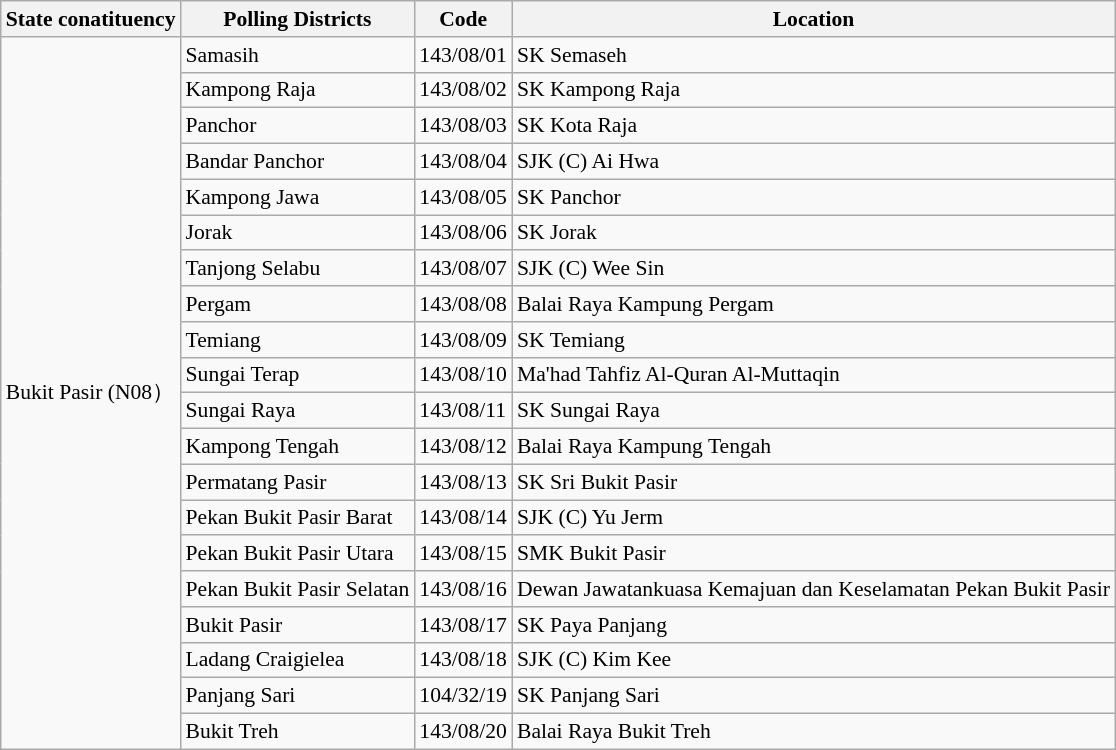<table class="wikitable sortable mw-collapsible" style="white-space:nowrap;font-size:90%">
<tr>
<th>State conatituency</th>
<th>Polling Districts</th>
<th>Code</th>
<th>Location</th>
</tr>
<tr>
<td rowspan="20">Bukit Pasir (N08）</td>
<td>Samasih</td>
<td>143/08/01</td>
<td>SK Semaseh</td>
</tr>
<tr>
<td>Kampong Raja</td>
<td>143/08/02</td>
<td>SK Kampong Raja</td>
</tr>
<tr>
<td>Panchor</td>
<td>143/08/03</td>
<td>SK Kota Raja</td>
</tr>
<tr>
<td>Bandar Panchor</td>
<td>143/08/04</td>
<td>SJK (C) Ai Hwa</td>
</tr>
<tr>
<td>Kampong Jawa</td>
<td>143/08/05</td>
<td>SK Panchor</td>
</tr>
<tr>
<td>Jorak</td>
<td>143/08/06</td>
<td>SK Jorak</td>
</tr>
<tr>
<td>Tanjong Selabu</td>
<td>143/08/07</td>
<td>SJK (C) Wee Sin</td>
</tr>
<tr>
<td>Pergam</td>
<td>143/08/08</td>
<td>Balai Raya Kampung Pergam</td>
</tr>
<tr>
<td>Temiang</td>
<td>143/08/09</td>
<td>SK Temiang</td>
</tr>
<tr>
<td>Sungai Terap</td>
<td>143/08/10</td>
<td>Ma'had Tahfiz Al-Quran Al-Muttaqin</td>
</tr>
<tr>
<td>Sungai Raya</td>
<td>143/08/11</td>
<td>SK Sungai Raya</td>
</tr>
<tr>
<td>Kampong Tengah</td>
<td>143/08/12</td>
<td>Balai Raya Kampung Tengah</td>
</tr>
<tr>
<td>Permatang Pasir</td>
<td>143/08/13</td>
<td>SK Sri Bukit Pasir</td>
</tr>
<tr>
<td>Pekan Bukit Pasir Barat</td>
<td>143/08/14</td>
<td>SJK (C) Yu Jerm</td>
</tr>
<tr>
<td>Pekan Bukit Pasir Utara</td>
<td>143/08/15</td>
<td>SMK Bukit Pasir</td>
</tr>
<tr>
<td>Pekan Bukit Pasir Selatan</td>
<td>143/08/16</td>
<td>Dewan Jawatankuasa Kemajuan dan Keselamatan Pekan Bukit Pasir</td>
</tr>
<tr>
<td>Bukit Pasir</td>
<td>143/08/17</td>
<td>SK Paya Panjang</td>
</tr>
<tr>
<td>Ladang Craigielea</td>
<td>143/08/18</td>
<td>SJK (C) Kim Kee</td>
</tr>
<tr>
<td>Panjang Sari</td>
<td>104/32/19</td>
<td>SK Panjang Sari</td>
</tr>
<tr>
<td>Bukit Treh</td>
<td>143/08/20</td>
<td>Balai Raya Bukit Treh</td>
</tr>
</table>
